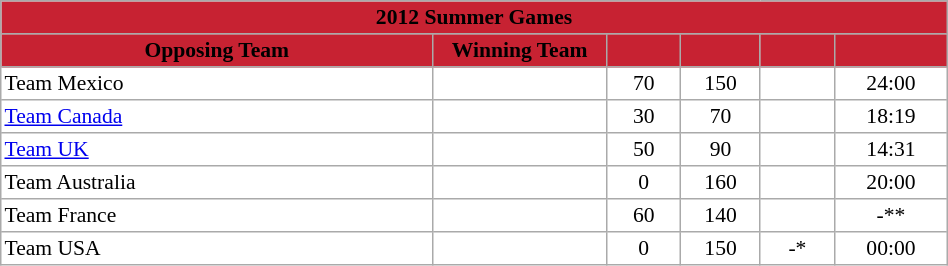<table border="1" cellpadding="2" cellspacing="0" style="width:50%; background:#ffffff; border:1px #aaa solid; border-collapse:collapse; font-size:90%; text-align:center;">
<tr style="colour:white; text-align:center; background:#C72232;">
<th colspan=8>2012 Summer Games</th>
</tr>
<tr>
<th style="colour:white; width:140px; background:#C72232;">Opposing Team</th>
<th style="colour:white; width:50px; background:#C72232;">Winning Team</th>
<th style="colour:white; width:20px; background:#C72232;"></th>
<th style="colour:white; width:20px; background:#C72232;"></th>
<th style="colour:white; width:20px; background:#C72232;"></th>
<th style="colour:white; width:20px; background:#C72232;"></th>
</tr>
<tr>
<td style="text-align:left"> Team Mexico</td>
<td></td>
<td>70</td>
<td>150</td>
<td></td>
<td>24:00</td>
</tr>
<tr>
<td style="text-align:left;"> <a href='#'>Team Canada</a></td>
<td></td>
<td>30</td>
<td>70</td>
<td></td>
<td>18:19</td>
</tr>
<tr>
<td style="text-align:left;"> <a href='#'>Team UK</a></td>
<td></td>
<td>50</td>
<td>90</td>
<td></td>
<td>14:31</td>
</tr>
<tr>
<td style="text-align:left;"> Team Australia</td>
<td></td>
<td>0</td>
<td>160</td>
<td></td>
<td>20:00</td>
</tr>
<tr>
<td style="text-align:left;"> Team France</td>
<td></td>
<td>60</td>
<td>140</td>
<td></td>
<td>-**</td>
</tr>
<tr>
<td style="text-align:left;"> Team USA</td>
<td></td>
<td>0</td>
<td>150</td>
<td>-*</td>
<td>00:00</td>
</tr>
</table>
